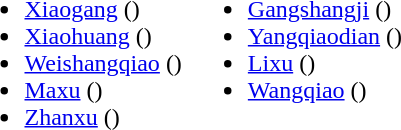<table>
<tr>
<td valign="top"><br><ul><li><a href='#'>Xiaogang</a> ()</li><li><a href='#'>Xiaohuang</a> ()</li><li><a href='#'>Weishangqiao</a> ()</li><li><a href='#'>Maxu</a> ()</li><li><a href='#'>Zhanxu</a> ()</li></ul></td>
<td valign="top"><br><ul><li><a href='#'>Gangshangji</a> ()</li><li><a href='#'>Yangqiaodian</a> ()</li><li><a href='#'>Lixu</a> ()</li><li><a href='#'>Wangqiao</a> ()</li></ul></td>
</tr>
</table>
